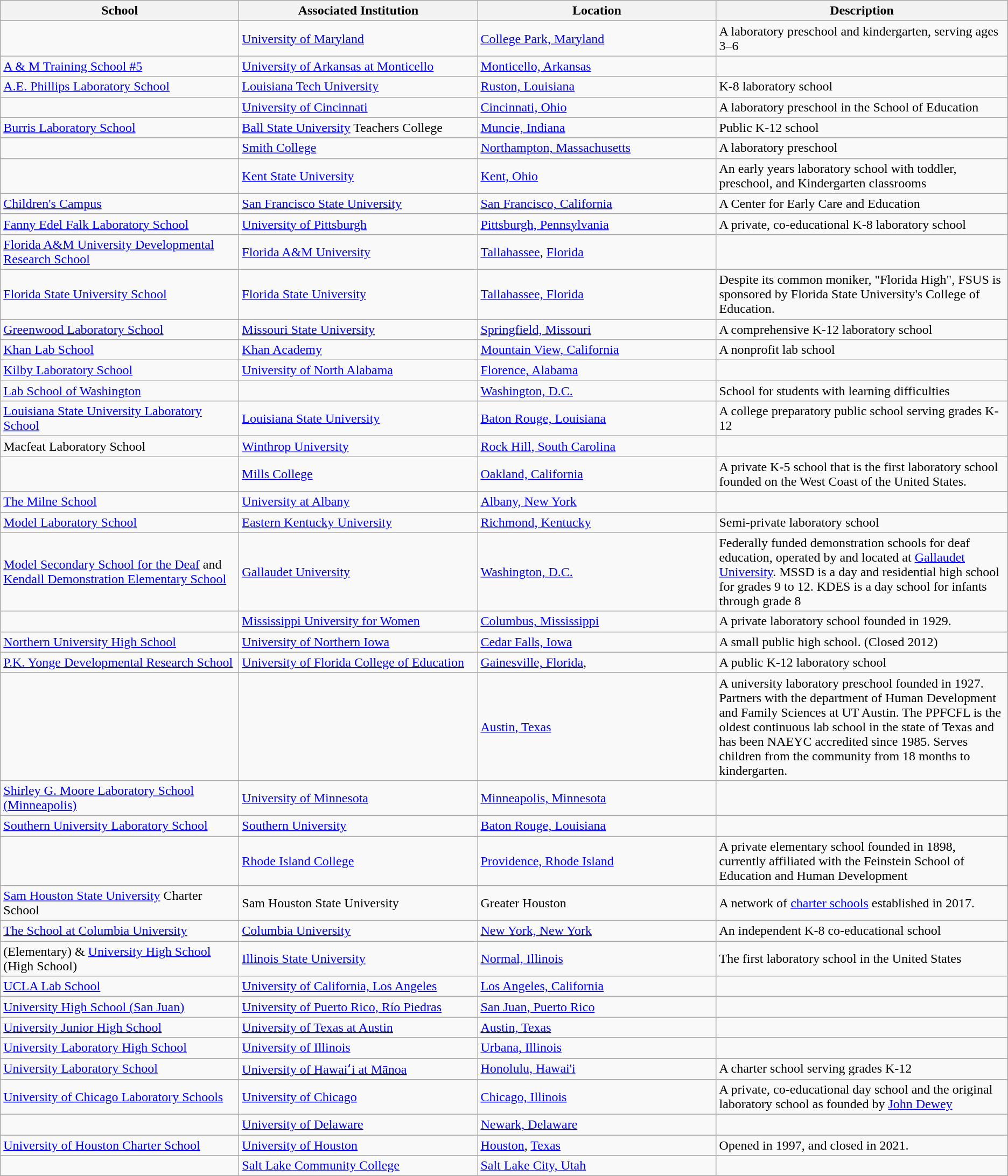<table class="wikitable sortable">
<tr>
<th style=width:18em>School</th>
<th style=width:18em>Associated Institution</th>
<th style=width:18em>Location</th>
<th>Description</th>
</tr>
<tr>
<td></td>
<td><a href='#'>University of Maryland</a></td>
<td><a href='#'>College Park, Maryland</a></td>
<td>A laboratory preschool and kindergarten, serving ages 3–6</td>
</tr>
<tr>
<td><a href='#'>A & M Training School #5</a></td>
<td><a href='#'>University of Arkansas at Monticello</a></td>
<td><a href='#'>Monticello, Arkansas</a></td>
<td></td>
</tr>
<tr>
<td><a href='#'>A.E. Phillips Laboratory School</a></td>
<td><a href='#'>Louisiana Tech University</a></td>
<td><a href='#'>Ruston, Louisiana</a></td>
<td>K-8 laboratory school</td>
</tr>
<tr>
<td></td>
<td><a href='#'>University of Cincinnati</a></td>
<td><a href='#'>Cincinnati, Ohio</a></td>
<td>A laboratory preschool in the School of Education</td>
</tr>
<tr>
<td><a href='#'>Burris Laboratory School</a></td>
<td><a href='#'>Ball State University</a> Teachers College</td>
<td><a href='#'>Muncie, Indiana</a></td>
<td>Public K-12 school</td>
</tr>
<tr>
<td></td>
<td><a href='#'>Smith College</a></td>
<td><a href='#'>Northampton, Massachusetts</a></td>
<td>A laboratory preschool</td>
</tr>
<tr>
<td></td>
<td><a href='#'>Kent State University</a></td>
<td><a href='#'>Kent, Ohio</a></td>
<td>An early years laboratory school with toddler, preschool, and Kindergarten classrooms</td>
</tr>
<tr>
<td><a href='#'>Children's Campus</a></td>
<td><a href='#'>San Francisco State University</a></td>
<td><a href='#'>San Francisco, California</a></td>
<td>A Center for Early Care and Education</td>
</tr>
<tr>
<td><a href='#'>Fanny Edel Falk Laboratory School</a></td>
<td><a href='#'>University of Pittsburgh</a></td>
<td><a href='#'>Pittsburgh, Pennsylvania</a></td>
<td>A private, co-educational K-8 laboratory school</td>
</tr>
<tr>
<td><a href='#'>Florida A&M University Developmental Research School</a></td>
<td><a href='#'>Florida A&M University</a></td>
<td><a href='#'>Tallahassee</a>, <a href='#'>Florida</a></td>
<td></td>
</tr>
<tr>
<td><a href='#'>Florida State University School</a></td>
<td><a href='#'>Florida State University</a></td>
<td><a href='#'>Tallahassee, Florida</a></td>
<td>Despite its common moniker, "Florida High", FSUS is sponsored by Florida State University's College of Education.</td>
</tr>
<tr>
<td><a href='#'>Greenwood Laboratory School</a></td>
<td><a href='#'>Missouri State University</a></td>
<td><a href='#'>Springfield, Missouri</a></td>
<td>A comprehensive K-12 laboratory school</td>
</tr>
<tr>
<td><a href='#'>Khan Lab School</a></td>
<td><a href='#'>Khan Academy</a></td>
<td><a href='#'>Mountain View, California</a></td>
<td>A nonprofit lab school</td>
</tr>
<tr>
<td><a href='#'>Kilby Laboratory School</a></td>
<td><a href='#'>University of North Alabama</a></td>
<td><a href='#'>Florence, Alabama</a></td>
<td></td>
</tr>
<tr>
<td><a href='#'>Lab School of Washington</a></td>
<td></td>
<td><a href='#'>Washington, D.C.</a></td>
<td>School for students with learning difficulties</td>
</tr>
<tr>
<td><a href='#'>Louisiana State University Laboratory School</a></td>
<td><a href='#'>Louisiana State University</a></td>
<td><a href='#'>Baton Rouge, Louisiana</a></td>
<td>A college preparatory public school serving grades K-12</td>
</tr>
<tr>
<td>Macfeat Laboratory School </td>
<td><a href='#'>Winthrop University</a></td>
<td><a href='#'>Rock Hill, South Carolina</a></td>
<td></td>
</tr>
<tr>
<td> </td>
<td><a href='#'>Mills College</a></td>
<td><a href='#'>Oakland, California</a></td>
<td>A private K-5 school that is the first laboratory school founded on the West Coast of the United States.</td>
</tr>
<tr>
<td><a href='#'>The Milne School</a></td>
<td><a href='#'>University at Albany</a></td>
<td><a href='#'>Albany, New York</a></td>
<td></td>
</tr>
<tr>
<td><a href='#'>Model Laboratory School</a></td>
<td><a href='#'>Eastern Kentucky University</a></td>
<td><a href='#'>Richmond, Kentucky</a></td>
<td>Semi-private laboratory school</td>
</tr>
<tr>
<td><a href='#'>Model Secondary School for the Deaf</a> and <a href='#'>Kendall Demonstration Elementary School</a></td>
<td><a href='#'>Gallaudet University</a></td>
<td><a href='#'>Washington, D.C.</a></td>
<td>Federally funded demonstration schools for deaf education, operated by and located at <a href='#'>Gallaudet University</a>. MSSD is a day and residential high school for grades 9 to 12. KDES is a day school for infants through grade 8</td>
</tr>
<tr>
<td></td>
<td><a href='#'>Mississippi University for Women</a></td>
<td><a href='#'>Columbus, Mississippi</a></td>
<td>A private laboratory school founded in 1929.</td>
</tr>
<tr>
<td><a href='#'>Northern University High School</a></td>
<td><a href='#'>University of Northern Iowa</a></td>
<td><a href='#'>Cedar Falls, Iowa</a></td>
<td>A small public high school. (Closed 2012)</td>
</tr>
<tr>
<td><a href='#'>P.K. Yonge Developmental Research School</a></td>
<td><a href='#'>University of Florida College of Education</a></td>
<td><a href='#'>Gainesville, Florida</a>,</td>
<td>A public K-12 laboratory school</td>
</tr>
<tr>
<td></td>
<td></td>
<td><a href='#'>Austin, Texas</a></td>
<td>A university laboratory preschool founded in 1927. Partners with the department of Human Development and Family Sciences at UT Austin. The PPFCFL is the oldest continuous lab school in the state of Texas and has been NAEYC accredited since 1985. Serves children from the community from 18 months to kindergarten.</td>
</tr>
<tr>
<td><a href='#'>Shirley G. Moore Laboratory School (Minneapolis)</a></td>
<td><a href='#'>University of Minnesota</a></td>
<td><a href='#'>Minneapolis, Minnesota</a></td>
<td></td>
</tr>
<tr>
<td><a href='#'>Southern University Laboratory School</a></td>
<td><a href='#'>Southern University</a></td>
<td><a href='#'>Baton Rouge, Louisiana</a></td>
<td></td>
</tr>
<tr>
<td></td>
<td><a href='#'>Rhode Island College</a></td>
<td><a href='#'>Providence, Rhode Island</a></td>
<td>A private elementary school founded in 1898, currently affiliated with the Feinstein School of Education and Human Development</td>
</tr>
<tr>
<td><a href='#'>Sam Houston State University</a> Charter School</td>
<td>Sam Houston State University</td>
<td>Greater Houston</td>
<td>A network of <a href='#'>charter schools</a> established in 2017.</td>
</tr>
<tr>
<td><a href='#'>The School at Columbia University</a></td>
<td><a href='#'>Columbia University</a></td>
<td><a href='#'>New York, New York</a></td>
<td>An independent K-8 co-educational school</td>
</tr>
<tr>
<td> (Elementary) & <a href='#'>University High School</a> (High School)</td>
<td><a href='#'>Illinois State University</a></td>
<td><a href='#'>Normal, Illinois</a></td>
<td>The first laboratory school in the United States</td>
</tr>
<tr>
<td><a href='#'>UCLA Lab School</a></td>
<td><a href='#'>University of California, Los Angeles</a></td>
<td><a href='#'>Los Angeles, California</a></td>
<td></td>
</tr>
<tr>
<td><a href='#'>University High School (San Juan)</a></td>
<td><a href='#'>University of Puerto Rico, Río Piedras</a></td>
<td><a href='#'>San Juan, Puerto Rico</a></td>
<td></td>
</tr>
<tr>
<td><a href='#'>University Junior High School</a></td>
<td><a href='#'>University of Texas at Austin</a></td>
<td><a href='#'>Austin, Texas</a></td>
<td></td>
</tr>
<tr>
<td><a href='#'>University Laboratory High School</a></td>
<td><a href='#'>University of Illinois</a></td>
<td><a href='#'>Urbana, Illinois</a></td>
<td></td>
</tr>
<tr>
<td><a href='#'>University Laboratory School</a></td>
<td><a href='#'>University of Hawaiʻi at Mānoa</a></td>
<td><a href='#'>Honolulu, Hawai'i</a></td>
<td>A charter school serving grades K-12</td>
</tr>
<tr>
<td><a href='#'>University of Chicago Laboratory Schools</a></td>
<td><a href='#'>University of Chicago</a></td>
<td><a href='#'>Chicago, Illinois</a></td>
<td>A private, co-educational day school and the original laboratory school as founded by <a href='#'>John Dewey</a></td>
</tr>
<tr>
<td></td>
<td><a href='#'>University of Delaware</a></td>
<td><a href='#'>Newark, Delaware</a></td>
<td></td>
</tr>
<tr>
<td><a href='#'>University of Houston Charter School</a></td>
<td><a href='#'>University of Houston</a></td>
<td><a href='#'>Houston</a>, <a href='#'>Texas</a></td>
<td>Opened in 1997, and closed in 2021.</td>
</tr>
<tr>
<td></td>
<td><a href='#'>Salt Lake Community College</a></td>
<td><a href='#'>Salt Lake City, Utah</a></td>
<td></td>
</tr>
</table>
